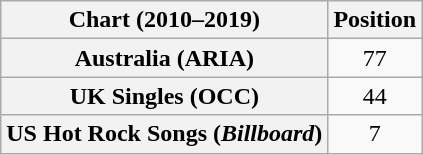<table class="wikitable sortable plainrowheaders" style="text-align:center">
<tr>
<th scope="col">Chart (2010–2019)</th>
<th scope="col">Position</th>
</tr>
<tr>
<th scope="row">Australia (ARIA)</th>
<td>77</td>
</tr>
<tr>
<th scope="row">UK Singles (OCC)</th>
<td>44</td>
</tr>
<tr>
<th scope="row">US Hot Rock Songs (<em>Billboard</em>)</th>
<td>7</td>
</tr>
</table>
